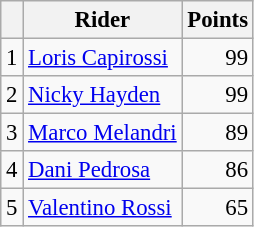<table class="wikitable" style="font-size: 95%;">
<tr>
<th></th>
<th>Rider</th>
<th>Points</th>
</tr>
<tr>
<td align=center>1</td>
<td> <a href='#'>Loris Capirossi</a></td>
<td align=right>99</td>
</tr>
<tr>
<td align=center>2</td>
<td> <a href='#'>Nicky Hayden</a></td>
<td align=right>99</td>
</tr>
<tr>
<td align=center>3</td>
<td> <a href='#'>Marco Melandri</a></td>
<td align=right>89</td>
</tr>
<tr>
<td align=center>4</td>
<td> <a href='#'>Dani Pedrosa</a></td>
<td align=right>86</td>
</tr>
<tr>
<td align=center>5</td>
<td> <a href='#'>Valentino Rossi</a></td>
<td align=right>65</td>
</tr>
</table>
